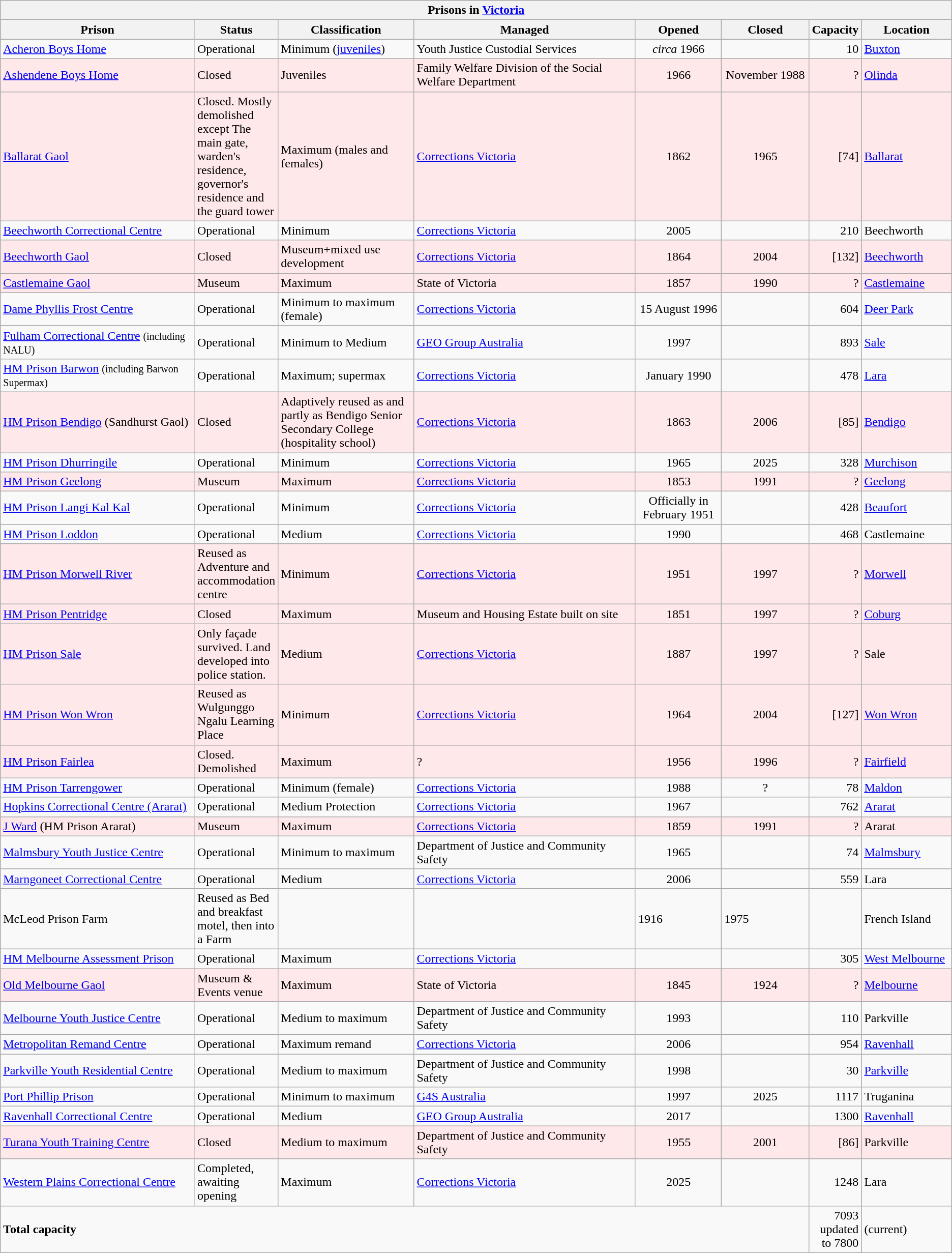<table class="wikitable sortable">
<tr>
<th bgcolor="#CCCCCC" colspan="8">Prisons in <a href='#'>Victoria</a></th>
</tr>
<tr bgcolor="#CCCCCC">
<th scope="col" width="320">Prison</th>
<th scope="col" width="100">Status</th>
<th scope="col" width="200">Classification</th>
<th scope="col" width="375">Managed</th>
<th scope="col" width="125">Opened</th>
<th scope="col" width="125">Closed</th>
<th scope="col" width="50">Capacity</th>
<th scope="col" width="125">Location</th>
</tr>
<tr>
<td><a href='#'>Acheron Boys Home</a></td>
<td>Operational</td>
<td>Minimum (<a href='#'>juveniles</a>)</td>
<td>Youth Justice Custodial Services</td>
<td align="center"><em>circa</em> 1966</td>
<td align="center"></td>
<td align=right>10</td>
<td><a href='#'>Buxton</a></td>
</tr>
<tr bgcolor=#FFE8E9>
<td><a href='#'>Ashendene Boys Home</a></td>
<td>Closed</td>
<td>Juveniles</td>
<td>Family Welfare Division of the Social Welfare Department</td>
<td align="center">1966</td>
<td align="center">November 1988</td>
<td align=right>?</td>
<td><a href='#'>Olinda</a></td>
</tr>
<tr bgcolor=#FFE8E9>
<td><a href='#'>Ballarat Gaol</a></td>
<td>Closed. Mostly demolished except The main gate, warden's residence, governor's residence and the guard tower</td>
<td>Maximum (males and females)</td>
<td><a href='#'>Corrections Victoria</a></td>
<td align="center">1862</td>
<td align="center">1965</td>
<td align=right>[74]</td>
<td><a href='#'>Ballarat</a></td>
</tr>
<tr>
<td><a href='#'>Beechworth Correctional Centre</a></td>
<td>Operational</td>
<td>Minimum</td>
<td><a href='#'>Corrections Victoria</a></td>
<td align="center">2005</td>
<td align="center"></td>
<td align=right>210</td>
<td>Beechworth</td>
</tr>
<tr bgcolor=#FFE8E9>
<td><a href='#'>Beechworth Gaol</a></td>
<td>Closed</td>
<td>Museum+mixed use development</td>
<td><a href='#'>Corrections Victoria</a></td>
<td align="center">1864</td>
<td align="center">2004</td>
<td align=right>[132]</td>
<td><a href='#'>Beechworth</a></td>
</tr>
<tr bgcolor=#FFE8E9>
<td><a href='#'>Castlemaine Gaol</a></td>
<td>Museum</td>
<td>Maximum</td>
<td>State of Victoria</td>
<td align="center">1857</td>
<td align="center">1990</td>
<td align=right>?</td>
<td><a href='#'>Castlemaine</a></td>
</tr>
<tr>
<td><a href='#'>Dame Phyllis Frost Centre</a></td>
<td>Operational</td>
<td>Minimum to maximum (female)</td>
<td><a href='#'>Corrections Victoria</a></td>
<td align="center">15 August 1996</td>
<td align="center"></td>
<td align=right>604</td>
<td><a href='#'>Deer Park</a></td>
</tr>
<tr>
<td><a href='#'>Fulham Correctional Centre</a> <small>(including NALU)</small></td>
<td>Operational</td>
<td>Minimum to Medium</td>
<td><a href='#'>GEO Group Australia</a></td>
<td align="center">1997</td>
<td align="center"></td>
<td align=right>893</td>
<td><a href='#'>Sale</a></td>
</tr>
<tr>
<td><a href='#'>HM Prison Barwon</a> <small>(including Barwon Supermax)</small></td>
<td>Operational</td>
<td>Maximum; supermax</td>
<td><a href='#'>Corrections Victoria</a></td>
<td align="center">January 1990</td>
<td align="center"></td>
<td align=right>478</td>
<td><a href='#'>Lara</a></td>
</tr>
<tr bgcolor=#FFE8E9>
<td><a href='#'>HM Prison Bendigo</a> (Sandhurst Gaol)</td>
<td>Closed</td>
<td>Adaptively reused as  and partly as Bendigo Senior Secondary College (hospitality school)</td>
<td><a href='#'>Corrections Victoria</a></td>
<td align="center">1863</td>
<td align="center">2006</td>
<td align=right>[85]</td>
<td><a href='#'>Bendigo</a></td>
</tr>
<tr>
<td><a href='#'>HM Prison Dhurringile</a></td>
<td>Operational</td>
<td>Minimum</td>
<td><a href='#'>Corrections Victoria</a></td>
<td align="center">1965</td>
<td align="center">2025</td>
<td align=right>328</td>
<td><a href='#'>Murchison</a></td>
</tr>
<tr bgcolor=#FFE8E9>
<td><a href='#'>HM Prison Geelong</a></td>
<td>Museum</td>
<td>Maximum</td>
<td><a href='#'>Corrections Victoria</a></td>
<td align="center">1853</td>
<td align="center">1991</td>
<td align=right>?</td>
<td><a href='#'>Geelong</a></td>
</tr>
<tr>
<td><a href='#'>HM Prison Langi Kal Kal</a></td>
<td>Operational</td>
<td>Minimum</td>
<td><a href='#'>Corrections Victoria</a></td>
<td align="center">Officially in February 1951</td>
<td align="center"></td>
<td align=right>428</td>
<td><a href='#'>Beaufort</a></td>
</tr>
<tr>
<td><a href='#'>HM Prison Loddon</a></td>
<td>Operational</td>
<td>Medium</td>
<td><a href='#'>Corrections Victoria</a></td>
<td align="center">1990</td>
<td align="center"></td>
<td align=right>468</td>
<td>Castlemaine</td>
</tr>
<tr bgcolor=#FFE8E9>
<td><a href='#'>HM Prison Morwell River</a></td>
<td>Reused as Adventure and accommodation centre</td>
<td>Minimum</td>
<td><a href='#'>Corrections Victoria</a></td>
<td align="center">1951</td>
<td align="center">1997</td>
<td align=right>?</td>
<td><a href='#'>Morwell</a></td>
</tr>
<tr bgcolor=#FFE8E9>
<td><a href='#'>HM Prison Pentridge</a></td>
<td>Closed</td>
<td>Maximum</td>
<td>Museum and Housing Estate built on site</td>
<td align="center">1851</td>
<td align="center">1997</td>
<td align=right>?</td>
<td><a href='#'>Coburg</a></td>
</tr>
<tr bgcolor=#FFE8E9>
<td><a href='#'>HM Prison Sale</a></td>
<td>Only façade survived. Land developed into police station.</td>
<td>Medium</td>
<td><a href='#'>Corrections Victoria</a></td>
<td align="center">1887</td>
<td align="center">1997</td>
<td align="right">?</td>
<td>Sale</td>
</tr>
<tr bgcolor=#FFE8E9>
<td><a href='#'>HM Prison Won Wron</a></td>
<td>Reused as Wulgunggo Ngalu Learning Place</td>
<td>Minimum</td>
<td><a href='#'>Corrections Victoria</a></td>
<td align="center">1964</td>
<td align="center">2004</td>
<td align=right>[127]</td>
<td><a href='#'>Won Wron</a></td>
</tr>
<tr bgcolor=#FFE8E9>
<td><a href='#'>HM Prison Fairlea</a></td>
<td>Closed. Demolished</td>
<td>Maximum</td>
<td>?</td>
<td align="center">1956</td>
<td align="center">1996</td>
<td align="right">?</td>
<td><a href='#'>Fairfield</a></td>
</tr>
<tr>
<td><a href='#'>HM Prison Tarrengower</a></td>
<td>Operational</td>
<td>Minimum (female)</td>
<td><a href='#'>Corrections Victoria</a></td>
<td align="center">1988</td>
<td align="center">?</td>
<td align=right>78</td>
<td><a href='#'>Maldon</a></td>
</tr>
<tr>
<td><a href='#'>Hopkins Correctional Centre (Ararat)</a></td>
<td>Operational</td>
<td>Medium Protection</td>
<td><a href='#'>Corrections Victoria</a></td>
<td align="center">1967</td>
<td align="center"></td>
<td align=right>762</td>
<td><a href='#'>Ararat</a></td>
</tr>
<tr bgcolor=#FFE8E9>
<td><a href='#'>J Ward</a> (HM Prison Ararat)</td>
<td>Museum</td>
<td>Maximum</td>
<td><a href='#'>Corrections Victoria</a></td>
<td align="center">1859</td>
<td align="center">1991</td>
<td align=right>?</td>
<td>Ararat</td>
</tr>
<tr>
<td><a href='#'>Malmsbury Youth Justice Centre</a></td>
<td>Operational</td>
<td>Minimum to maximum</td>
<td>Department of Justice and Community Safety</td>
<td align="center">1965</td>
<td align="center"></td>
<td align=right>74</td>
<td><a href='#'>Malmsbury</a></td>
</tr>
<tr>
<td><a href='#'>Marngoneet Correctional Centre</a></td>
<td>Operational</td>
<td>Medium</td>
<td><a href='#'>Corrections Victoria</a></td>
<td align="center">2006</td>
<td align="center"></td>
<td align=right>559</td>
<td>Lara</td>
</tr>
<tr>
<td>McLeod Prison Farm</td>
<td>Reused as Bed and breakfast motel, then into a Farm</td>
<td></td>
<td></td>
<td>1916</td>
<td>1975</td>
<td></td>
<td>French Island</td>
</tr>
<tr>
<td><a href='#'>HM Melbourne Assessment Prison</a></td>
<td>Operational</td>
<td>Maximum</td>
<td><a href='#'>Corrections Victoria</a></td>
<td align="center"></td>
<td align="center"></td>
<td align=right>305</td>
<td><a href='#'>West Melbourne</a></td>
</tr>
<tr bgcolor=#FFE8E9>
<td><a href='#'>Old Melbourne Gaol</a></td>
<td>Museum & Events venue</td>
<td>Maximum</td>
<td>State of Victoria</td>
<td align="center">1845</td>
<td align="center">1924</td>
<td align=right>?</td>
<td><a href='#'>Melbourne</a></td>
</tr>
<tr>
<td><a href='#'>Melbourne Youth Justice Centre</a></td>
<td>Operational</td>
<td>Medium to maximum</td>
<td>Department of Justice and Community Safety</td>
<td align="center">1993</td>
<td align="center"></td>
<td align=right>110</td>
<td>Parkville</td>
</tr>
<tr>
<td><a href='#'>Metropolitan Remand Centre</a></td>
<td>Operational</td>
<td>Maximum remand</td>
<td><a href='#'>Corrections Victoria</a></td>
<td align="center">2006</td>
<td align="center"></td>
<td align=right>954</td>
<td><a href='#'>Ravenhall</a></td>
</tr>
<tr>
<td><a href='#'>Parkville Youth Residential Centre</a></td>
<td>Operational</td>
<td>Medium to maximum</td>
<td>Department of Justice and Community Safety</td>
<td align="center">1998</td>
<td align="center"></td>
<td align=right>30</td>
<td><a href='#'>Parkville</a></td>
</tr>
<tr>
<td><a href='#'>Port Phillip Prison</a></td>
<td>Operational</td>
<td>Minimum to maximum</td>
<td><a href='#'>G4S Australia</a></td>
<td align="center">1997</td>
<td align="center">2025</td>
<td align=right>1117</td>
<td>Truganina</td>
</tr>
<tr>
<td><a href='#'>Ravenhall Correctional Centre</a></td>
<td>Operational</td>
<td>Medium</td>
<td><a href='#'>GEO Group Australia</a></td>
<td align="center">2017</td>
<td></td>
<td align="right">1300</td>
<td><a href='#'>Ravenhall</a></td>
</tr>
<tr bgcolor=#FFE8E9>
<td><a href='#'>Turana Youth Training Centre</a></td>
<td>Closed</td>
<td>Medium to maximum</td>
<td>Department of Justice and Community Safety</td>
<td align="center">1955</td>
<td align="center">2001</td>
<td align=right>[86]</td>
<td>Parkville</td>
</tr>
<tr>
<td><a href='#'>Western Plains Correctional Centre</a></td>
<td>Completed, awaiting opening</td>
<td>Maximum</td>
<td><a href='#'>Corrections Victoria</a></td>
<td align="center">2025</td>
<td align="center"></td>
<td align=right>1248</td>
<td>Lara</td>
</tr>
<tr>
<td colspan=6><strong>Total capacity</strong></td>
<td align=right>7093 updated to 7800</td>
<td>(current)</td>
</tr>
</table>
